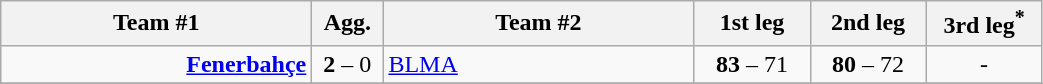<table class=wikitable style="text-align:center">
<tr>
<th width=200>Team #1</th>
<th width=40>Agg.</th>
<th width=200>Team #2</th>
<th width=70>1st leg</th>
<th width=70>2nd leg</th>
<th width=70>3rd leg<sup>*</sup></th>
</tr>
<tr>
<td align=right><strong><a href='#'>Fenerbahçe</a></strong> </td>
<td><strong>2</strong> – 0</td>
<td align=left> <a href='#'>BLMA</a></td>
<td><strong>83</strong> – 71</td>
<td><strong>80</strong> – 72</td>
<td>-</td>
</tr>
<tr>
</tr>
</table>
